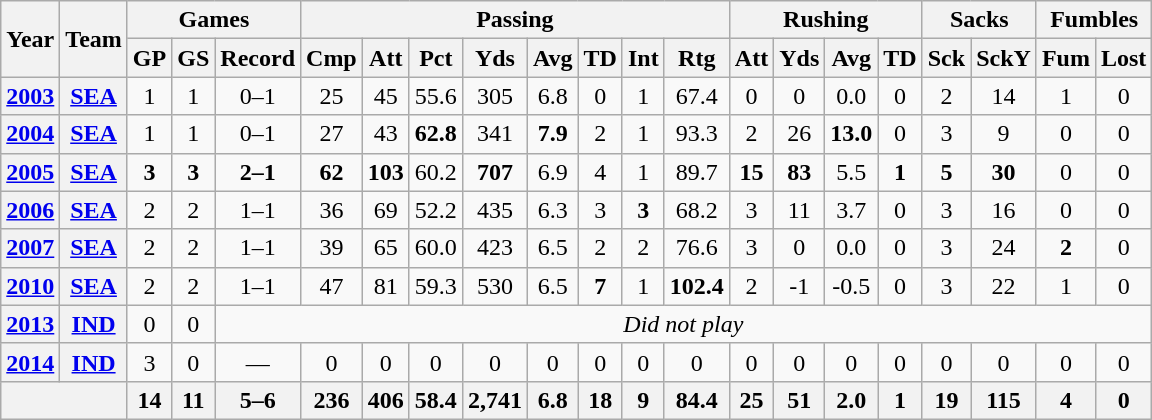<table class=wikitable style="text-align:center;">
<tr>
<th rowspan="2">Year</th>
<th rowspan="2">Team</th>
<th colspan="3">Games</th>
<th colspan="8">Passing</th>
<th colspan="4">Rushing</th>
<th colspan="2">Sacks</th>
<th colspan="2">Fumbles</th>
</tr>
<tr>
<th>GP</th>
<th>GS</th>
<th>Record</th>
<th>Cmp</th>
<th>Att</th>
<th>Pct</th>
<th>Yds</th>
<th>Avg</th>
<th>TD</th>
<th>Int</th>
<th>Rtg</th>
<th>Att</th>
<th>Yds</th>
<th>Avg</th>
<th>TD</th>
<th>Sck</th>
<th>SckY</th>
<th>Fum</th>
<th>Lost</th>
</tr>
<tr>
<th><a href='#'>2003</a></th>
<th><a href='#'>SEA</a></th>
<td>1</td>
<td>1</td>
<td>0–1</td>
<td>25</td>
<td>45</td>
<td>55.6</td>
<td>305</td>
<td>6.8</td>
<td>0</td>
<td>1</td>
<td>67.4</td>
<td>0</td>
<td>0</td>
<td>0.0</td>
<td>0</td>
<td>2</td>
<td>14</td>
<td>1</td>
<td>0</td>
</tr>
<tr>
<th><a href='#'>2004</a></th>
<th><a href='#'>SEA</a></th>
<td>1</td>
<td>1</td>
<td>0–1</td>
<td>27</td>
<td>43</td>
<td><strong>62.8</strong></td>
<td>341</td>
<td><strong>7.9</strong></td>
<td>2</td>
<td>1</td>
<td>93.3</td>
<td>2</td>
<td>26</td>
<td><strong>13.0</strong></td>
<td>0</td>
<td>3</td>
<td>9</td>
<td>0</td>
<td>0</td>
</tr>
<tr>
<th><a href='#'>2005</a></th>
<th><a href='#'>SEA</a></th>
<td><strong>3</strong></td>
<td><strong>3</strong></td>
<td><strong>2–1</strong></td>
<td><strong>62</strong></td>
<td><strong>103</strong></td>
<td>60.2</td>
<td><strong>707</strong></td>
<td>6.9</td>
<td>4</td>
<td>1</td>
<td>89.7</td>
<td><strong>15</strong></td>
<td><strong>83</strong></td>
<td>5.5</td>
<td><strong>1</strong></td>
<td><strong>5</strong></td>
<td><strong>30</strong></td>
<td>0</td>
<td>0</td>
</tr>
<tr>
<th><a href='#'>2006</a></th>
<th><a href='#'>SEA</a></th>
<td>2</td>
<td>2</td>
<td>1–1</td>
<td>36</td>
<td>69</td>
<td>52.2</td>
<td>435</td>
<td>6.3</td>
<td>3</td>
<td><strong>3</strong></td>
<td>68.2</td>
<td>3</td>
<td>11</td>
<td>3.7</td>
<td>0</td>
<td>3</td>
<td>16</td>
<td>0</td>
<td>0</td>
</tr>
<tr>
<th><a href='#'>2007</a></th>
<th><a href='#'>SEA</a></th>
<td>2</td>
<td>2</td>
<td>1–1</td>
<td>39</td>
<td>65</td>
<td>60.0</td>
<td>423</td>
<td>6.5</td>
<td>2</td>
<td>2</td>
<td>76.6</td>
<td>3</td>
<td>0</td>
<td>0.0</td>
<td>0</td>
<td>3</td>
<td>24</td>
<td><strong>2</strong></td>
<td>0</td>
</tr>
<tr>
<th><a href='#'>2010</a></th>
<th><a href='#'>SEA</a></th>
<td>2</td>
<td>2</td>
<td>1–1</td>
<td>47</td>
<td>81</td>
<td>59.3</td>
<td>530</td>
<td>6.5</td>
<td><strong>7</strong></td>
<td>1</td>
<td><strong>102.4</strong></td>
<td>2</td>
<td>-1</td>
<td>-0.5</td>
<td>0</td>
<td>3</td>
<td>22</td>
<td>1</td>
<td>0</td>
</tr>
<tr>
<th><a href='#'>2013</a></th>
<th><a href='#'>IND</a></th>
<td>0</td>
<td>0</td>
<td colspan="17"><em>Did not play</em></td>
</tr>
<tr>
<th><a href='#'>2014</a></th>
<th><a href='#'>IND</a></th>
<td>3</td>
<td>0</td>
<td>—</td>
<td>0</td>
<td>0</td>
<td>0</td>
<td>0</td>
<td>0</td>
<td>0</td>
<td>0</td>
<td>0</td>
<td>0</td>
<td>0</td>
<td>0</td>
<td>0</td>
<td>0</td>
<td>0</td>
<td>0</td>
<td>0</td>
</tr>
<tr>
<th colspan="2"></th>
<th>14</th>
<th>11</th>
<th>5–6</th>
<th>236</th>
<th>406</th>
<th>58.4</th>
<th>2,741</th>
<th>6.8</th>
<th>18</th>
<th>9</th>
<th>84.4</th>
<th>25</th>
<th>51</th>
<th>2.0</th>
<th>1</th>
<th>19</th>
<th>115</th>
<th>4</th>
<th>0</th>
</tr>
</table>
